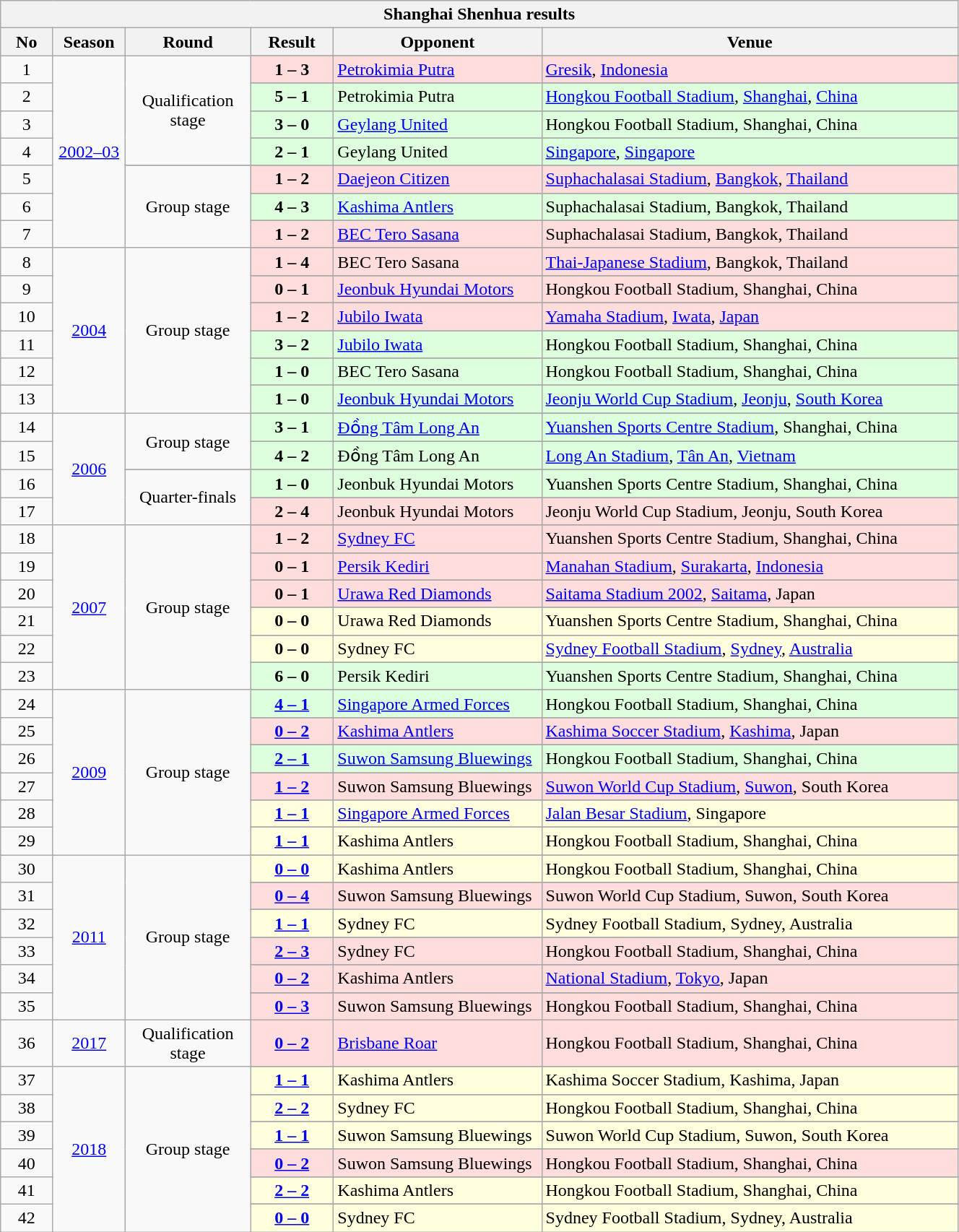<table width=70% class="wikitable sortable collapsible collapsed" style="text-align:">
<tr>
<th colspan=6>Shanghai Shenhua results</th>
</tr>
<tr>
<th width=5%>No</th>
<th width=7%>Season</th>
<th width=12%>Round</th>
<th width=8%>Result</th>
<th width=20%>Opponent</th>
<th width=40%>Venue</th>
</tr>
<tr>
<td rowspan=2 align=center>1</td>
<td rowspan=14 align=center><a href='#'>2002–03</a></td>
<td rowspan=8 align=center>Qualification stage</td>
</tr>
<tr bgcolor=#ffdddd>
<td align=center><strong>1 – 3</strong></td>
<td> <a href='#'>Petrokimia Putra</a></td>
<td><a href='#'>Gresik</a>, <a href='#'>Indonesia</a></td>
</tr>
<tr>
<td rowspan=2 align=center>2</td>
</tr>
<tr bgcolor=#ddffdd>
<td align=center><strong>5 – 1</strong></td>
<td> Petrokimia Putra</td>
<td><a href='#'>Hongkou Football Stadium</a>, <a href='#'>Shanghai</a>, <a href='#'>China</a></td>
</tr>
<tr>
<td rowspan=2 align=center>3</td>
</tr>
<tr bgcolor=#ddffdd>
<td align=center><strong>3 – 0</strong></td>
<td> <a href='#'>Geylang United</a></td>
<td>Hongkou Football Stadium, Shanghai, China</td>
</tr>
<tr>
<td rowspan=2 align=center>4</td>
</tr>
<tr bgcolor=#ddffdd>
<td align=center><strong>2 – 1</strong></td>
<td> Geylang United</td>
<td><a href='#'>Singapore</a>, <a href='#'>Singapore</a></td>
</tr>
<tr>
<td rowspan=2 align=center>5</td>
</tr>
<tr>
<td rowspan=5 align=center>Group stage</td>
<td bgcolor=#ffdddd align=center><strong>1 – 2</strong></td>
<td bgcolor=#ffdddd> <a href='#'>Daejeon Citizen</a></td>
<td bgcolor=#ffdddd><a href='#'>Suphachalasai Stadium</a>, <a href='#'>Bangkok</a>, <a href='#'>Thailand</a></td>
</tr>
<tr>
<td rowspan=2 align=center>6</td>
</tr>
<tr bgcolor=#ddffdd>
<td align=center><strong>4 – 3</strong></td>
<td> <a href='#'>Kashima Antlers</a></td>
<td>Suphachalasai Stadium, Bangkok, Thailand</td>
</tr>
<tr>
<td rowspan=2 align=center>7</td>
</tr>
<tr bgcolor=#ffdddd>
<td align=center><strong>1 – 2</strong></td>
<td> <a href='#'>BEC Tero Sasana</a></td>
<td>Suphachalasai Stadium, Bangkok, Thailand</td>
</tr>
<tr>
<td rowspan=2 align=center>8</td>
<td rowspan=12 align=center><a href='#'>2004</a></td>
<td rowspan=12 align=center>Group stage</td>
</tr>
<tr bgcolor=#ffdddd>
<td align=center><strong>1 – 4</strong></td>
<td> BEC Tero Sasana</td>
<td><a href='#'>Thai-Japanese Stadium</a>, Bangkok, Thailand</td>
</tr>
<tr>
<td rowspan=2 align=center>9</td>
</tr>
<tr bgcolor=#ffdddd>
<td align=center><strong>0 – 1</strong></td>
<td> <a href='#'>Jeonbuk Hyundai Motors</a></td>
<td>Hongkou Football Stadium, Shanghai, China</td>
</tr>
<tr>
<td rowspan=2 align=center>10</td>
</tr>
<tr bgcolor=#ffdddd>
<td align=center><strong>1 – 2</strong></td>
<td> <a href='#'>Jubilo Iwata</a></td>
<td><a href='#'>Yamaha Stadium</a>, <a href='#'>Iwata</a>, <a href='#'>Japan</a></td>
</tr>
<tr>
<td rowspan=2 align=center>11</td>
</tr>
<tr bgcolor=#ddffdd>
<td align=center><strong>3 – 2</strong></td>
<td> <a href='#'>Jubilo Iwata</a></td>
<td>Hongkou Football Stadium, Shanghai, China</td>
</tr>
<tr>
<td rowspan=2 align=center>12</td>
</tr>
<tr bgcolor=#ddffdd>
<td align=center><strong>1 – 0</strong></td>
<td> BEC Tero Sasana</td>
<td>Hongkou Football Stadium, Shanghai, China</td>
</tr>
<tr>
<td rowspan=2 align=center>13</td>
</tr>
<tr bgcolor=#ddffdd>
<td align=center><strong>1 – 0</strong></td>
<td> <a href='#'>Jeonbuk Hyundai Motors</a></td>
<td><a href='#'>Jeonju World Cup Stadium</a>, <a href='#'>Jeonju</a>, <a href='#'>South Korea</a></td>
</tr>
<tr>
<td rowspan=2 align=center>14</td>
<td rowspan=8 align=center><a href='#'>2006</a></td>
<td rowspan=4 align=center>Group stage</td>
</tr>
<tr bgcolor=#ddffdd>
<td align=center><strong>3 – 1</strong></td>
<td> <a href='#'>Đồng Tâm Long An</a></td>
<td><a href='#'>Yuanshen Sports Centre Stadium</a>, Shanghai, China</td>
</tr>
<tr>
<td rowspan=2 align=center>15</td>
</tr>
<tr bgcolor=#ddffdd>
<td align=center><strong>4 – 2</strong></td>
<td> Đồng Tâm Long An</td>
<td><a href='#'>Long An Stadium</a>, <a href='#'>Tân An</a>, <a href='#'>Vietnam</a></td>
</tr>
<tr>
<td rowspan=2 align=center>16</td>
</tr>
<tr>
<td rowspan=3 align=center>Quarter-finals</td>
<td bgcolor=#ddffdd align=center><strong>1 – 0</strong></td>
<td bgcolor=#ddffdd> Jeonbuk Hyundai Motors</td>
<td bgcolor=#ddffdd>Yuanshen Sports Centre Stadium, Shanghai, China</td>
</tr>
<tr>
<td rowspan=2 align=center>17</td>
</tr>
<tr bgcolor=#ffdddd>
<td align=center><strong>2 – 4</strong></td>
<td> Jeonbuk Hyundai Motors</td>
<td>Jeonju World Cup Stadium, Jeonju, South Korea</td>
</tr>
<tr>
<td rowspan=2 align=center>18</td>
<td rowspan=12 align=center><a href='#'>2007</a></td>
<td rowspan=12 align=center>Group stage</td>
</tr>
<tr bgcolor=#ffdddd>
<td align=center><strong>1 – 2</strong></td>
<td> <a href='#'>Sydney FC</a></td>
<td>Yuanshen Sports Centre Stadium, Shanghai, China</td>
</tr>
<tr>
<td rowspan=2 align=center>19</td>
</tr>
<tr bgcolor=#ffdddd>
<td align=center><strong>0 – 1</strong></td>
<td> <a href='#'>Persik Kediri</a></td>
<td><a href='#'>Manahan Stadium</a>, <a href='#'>Surakarta</a>, <a href='#'>Indonesia</a></td>
</tr>
<tr>
<td rowspan=2 align=center>20</td>
</tr>
<tr bgcolor=#ffdddd>
<td align=center><strong>0 – 1</strong></td>
<td> <a href='#'>Urawa Red Diamonds</a></td>
<td><a href='#'>Saitama Stadium 2002</a>, <a href='#'>Saitama</a>, Japan</td>
</tr>
<tr>
<td rowspan=2 align=center>21</td>
</tr>
<tr bgcolor=#ffffdd>
<td align=center><strong>0 – 0</strong></td>
<td> Urawa Red Diamonds</td>
<td>Yuanshen Sports Centre Stadium, Shanghai, China</td>
</tr>
<tr>
<td rowspan=2 align=center>22</td>
</tr>
<tr bgcolor=#ffffdd>
<td align=center><strong>0 – 0</strong></td>
<td> Sydney FC</td>
<td><a href='#'>Sydney Football Stadium</a>, <a href='#'>Sydney</a>, <a href='#'>Australia</a></td>
</tr>
<tr>
<td rowspan=2 align=center>23</td>
</tr>
<tr bgcolor=#ddffdd>
<td align=center><strong>6 – 0</strong></td>
<td> Persik Kediri</td>
<td>Yuanshen Sports Centre Stadium, Shanghai, China</td>
</tr>
<tr>
<td rowspan=2 align=center>24</td>
<td rowspan=12 align=center><a href='#'>2009</a></td>
<td rowspan=12 align=center>Group stage</td>
</tr>
<tr bgcolor=#ddffdd>
<td align=center><a href='#'><strong>4 – 1</strong></a></td>
<td> <a href='#'>Singapore Armed Forces</a></td>
<td>Hongkou Football Stadium, Shanghai, China</td>
</tr>
<tr>
<td rowspan=2 align=center>25</td>
</tr>
<tr bgcolor=#ffdddd>
<td align=center><a href='#'><strong>0 – 2</strong></a></td>
<td> <a href='#'>Kashima Antlers</a></td>
<td><a href='#'>Kashima Soccer Stadium</a>, <a href='#'>Kashima</a>, Japan</td>
</tr>
<tr>
<td rowspan=2 align=center>26</td>
</tr>
<tr bgcolor=#ddffdd>
<td align=center><a href='#'><strong>2 – 1</strong></a></td>
<td> <a href='#'>Suwon Samsung Bluewings</a></td>
<td>Hongkou Football Stadium, Shanghai, China</td>
</tr>
<tr>
<td rowspan=2 align=center>27</td>
</tr>
<tr bgcolor=#ffdddd>
<td align=center><a href='#'><strong>1 – 2</strong></a></td>
<td> Suwon Samsung Bluewings</td>
<td><a href='#'>Suwon World Cup Stadium</a>, <a href='#'>Suwon</a>, South Korea</td>
</tr>
<tr>
<td rowspan=2 align=center>28</td>
</tr>
<tr bgcolor=#ffffdd>
<td align=center><a href='#'><strong>1 – 1</strong></a></td>
<td> <a href='#'>Singapore Armed Forces</a></td>
<td><a href='#'>Jalan Besar Stadium</a>, Singapore</td>
</tr>
<tr>
<td rowspan=2 align=center>29</td>
</tr>
<tr bgcolor=#ffffdd>
<td align=center><a href='#'><strong>1 – 1</strong></a></td>
<td> Kashima Antlers</td>
<td>Hongkou Football Stadium, Shanghai, China</td>
</tr>
<tr>
<td rowspan=2 align=center>30</td>
<td rowspan=12 align=center><a href='#'>2011</a></td>
<td rowspan=12 align=center>Group stage</td>
</tr>
<tr bgcolor=#ffffdd>
<td align=center><a href='#'><strong>0 – 0</strong></a></td>
<td> Kashima Antlers</td>
<td>Hongkou Football Stadium, Shanghai, China</td>
</tr>
<tr>
<td rowspan=2 align=center>31</td>
</tr>
<tr bgcolor=#ffdddd>
<td align=center><a href='#'><strong>0 – 4</strong></a></td>
<td> Suwon Samsung Bluewings</td>
<td>Suwon World Cup Stadium, Suwon, South Korea</td>
</tr>
<tr>
<td rowspan=2 align=center>32</td>
</tr>
<tr bgcolor=#ffffdd>
<td align=center><a href='#'><strong>1 – 1</strong></a></td>
<td> Sydney FC</td>
<td>Sydney Football Stadium, Sydney, Australia</td>
</tr>
<tr>
<td rowspan=2 align=center>33</td>
</tr>
<tr bgcolor=#ffdddd>
<td align=center><a href='#'><strong>2 – 3</strong></a></td>
<td> Sydney FC</td>
<td>Hongkou Football Stadium, Shanghai, China</td>
</tr>
<tr>
<td rowspan=2 align=center>34</td>
</tr>
<tr bgcolor=#ffdddd>
<td align=center><a href='#'><strong>0 – 2</strong></a></td>
<td> Kashima Antlers</td>
<td><a href='#'>National Stadium</a>, <a href='#'>Tokyo</a>, Japan</td>
</tr>
<tr>
<td rowspan=2 align=center>35</td>
</tr>
<tr bgcolor=#ffdddd>
<td align=center><a href='#'><strong>0 – 3</strong></a></td>
<td> Suwon Samsung Bluewings</td>
<td>Hongkou Football Stadium, Shanghai, China</td>
</tr>
<tr>
<td align=center>36</td>
<td align=center><a href='#'>2017</a></td>
<td align=center>Qualification stage</td>
<td bgcolor=#ffdddd align=center><a href='#'><strong>0 – 2</strong></a></td>
<td bgcolor=#ffdddd> <a href='#'>Brisbane Roar</a></td>
<td bgcolor=#ffdddd>Hongkou Football Stadium, Shanghai, China</td>
</tr>
<tr>
<td rowspan=2 align=center>37</td>
<td rowspan=12 align=center><a href='#'>2018</a></td>
<td rowspan=12 align=center>Group stage</td>
</tr>
<tr bgcolor=#ffffdd>
<td align=center><a href='#'><strong>1 – 1</strong></a></td>
<td> Kashima Antlers</td>
<td>Kashima Soccer Stadium, Kashima, Japan</td>
</tr>
<tr>
<td rowspan=2 align=center>38</td>
</tr>
<tr bgcolor=#ffffdd>
<td align=center><a href='#'><strong>2 – 2</strong></a></td>
<td> Sydney FC</td>
<td>Hongkou Football Stadium, Shanghai, China</td>
</tr>
<tr>
<td rowspan=2 align=center>39</td>
</tr>
<tr bgcolor=#ffffdd>
<td align=center><a href='#'><strong>1 – 1</strong></a></td>
<td> Suwon Samsung Bluewings</td>
<td>Suwon World Cup Stadium, Suwon, South Korea</td>
</tr>
<tr>
<td rowspan=2 align=center>40</td>
</tr>
<tr bgcolor=#ffdddd>
<td align=center><a href='#'><strong>0 – 2</strong></a></td>
<td> Suwon Samsung Bluewings</td>
<td>Hongkou Football Stadium, Shanghai, China</td>
</tr>
<tr>
<td rowspan=2 align=center>41</td>
</tr>
<tr bgcolor=#ffffdd>
<td align=center><a href='#'><strong>2 – 2</strong></a></td>
<td> Kashima Antlers</td>
<td>Hongkou Football Stadium, Shanghai, China</td>
</tr>
<tr>
<td rowspan=2 align=center>42</td>
</tr>
<tr bgcolor=#ffffdd>
<td align=center><a href='#'><strong>0 – 0</strong></a></td>
<td> Sydney FC</td>
<td>Sydney Football Stadium, Sydney, Australia</td>
</tr>
</table>
